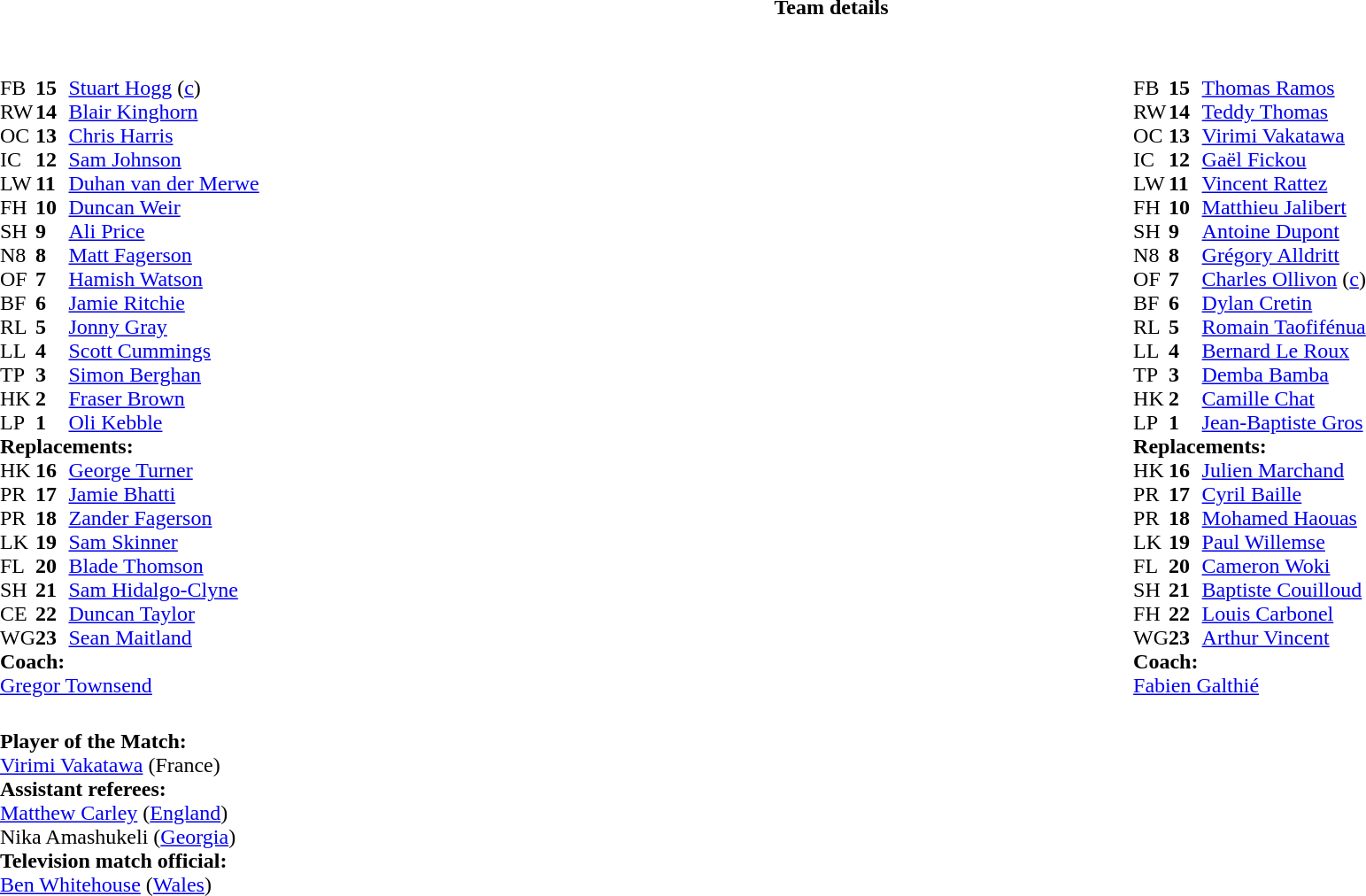<table border="0" style="width:100%" class="collapsible collapsed">
<tr>
<th>Team details</th>
</tr>
<tr>
<td><br><table style="width:100%">
<tr>
<td style="vertical-align:top;width:50%"><br><table cellspacing="0" cellpadding="0">
<tr>
<th width="25"></th>
<th width="25"></th>
</tr>
<tr>
<td>FB</td>
<td><strong>15</strong></td>
<td><a href='#'>Stuart Hogg</a> (<a href='#'>c</a>)</td>
</tr>
<tr>
<td>RW</td>
<td><strong>14</strong></td>
<td><a href='#'>Blair Kinghorn</a></td>
<td></td>
<td></td>
</tr>
<tr>
<td>OC</td>
<td><strong>13</strong></td>
<td><a href='#'>Chris Harris</a></td>
</tr>
<tr>
<td>IC</td>
<td><strong>12</strong></td>
<td><a href='#'>Sam Johnson</a></td>
<td></td>
<td></td>
</tr>
<tr>
<td>LW</td>
<td><strong>11</strong></td>
<td><a href='#'>Duhan van der Merwe</a></td>
</tr>
<tr>
<td>FH</td>
<td><strong>10</strong></td>
<td><a href='#'>Duncan Weir</a></td>
</tr>
<tr>
<td>SH</td>
<td><strong>9</strong></td>
<td><a href='#'>Ali Price</a></td>
</tr>
<tr>
<td>N8</td>
<td><strong>8</strong></td>
<td><a href='#'>Matt Fagerson</a></td>
</tr>
<tr>
<td>OF</td>
<td><strong>7</strong></td>
<td><a href='#'>Hamish Watson</a></td>
<td></td>
<td></td>
</tr>
<tr>
<td>BF</td>
<td><strong>6</strong></td>
<td><a href='#'>Jamie Ritchie</a></td>
</tr>
<tr>
<td>RL</td>
<td><strong>5</strong></td>
<td><a href='#'>Jonny Gray</a></td>
<td></td>
<td></td>
</tr>
<tr>
<td>LL</td>
<td><strong>4</strong></td>
<td><a href='#'>Scott Cummings</a></td>
</tr>
<tr>
<td>TP</td>
<td><strong>3</strong></td>
<td><a href='#'>Simon Berghan</a></td>
<td></td>
<td></td>
</tr>
<tr>
<td>HK</td>
<td><strong>2</strong></td>
<td><a href='#'>Fraser Brown</a></td>
<td></td>
<td></td>
</tr>
<tr>
<td>LP</td>
<td><strong>1</strong></td>
<td><a href='#'>Oli Kebble</a></td>
<td></td>
<td></td>
</tr>
<tr>
<td colspan="3"><strong>Replacements:</strong></td>
</tr>
<tr>
<td>HK</td>
<td><strong>16</strong></td>
<td><a href='#'>George Turner</a></td>
<td></td>
<td></td>
</tr>
<tr>
<td>PR</td>
<td><strong>17</strong></td>
<td><a href='#'>Jamie Bhatti</a></td>
<td></td>
<td></td>
</tr>
<tr>
<td>PR</td>
<td><strong>18</strong></td>
<td><a href='#'>Zander Fagerson</a></td>
<td></td>
<td></td>
</tr>
<tr>
<td>LK</td>
<td><strong>19</strong></td>
<td><a href='#'>Sam Skinner</a></td>
<td></td>
<td></td>
</tr>
<tr>
<td>FL</td>
<td><strong>20</strong></td>
<td><a href='#'>Blade Thomson</a></td>
<td></td>
<td></td>
</tr>
<tr>
<td>SH</td>
<td><strong>21</strong></td>
<td><a href='#'>Sam Hidalgo-Clyne</a></td>
</tr>
<tr>
<td>CE</td>
<td><strong>22</strong></td>
<td><a href='#'>Duncan Taylor</a></td>
<td></td>
<td></td>
</tr>
<tr>
<td>WG</td>
<td><strong>23</strong></td>
<td><a href='#'>Sean Maitland</a></td>
<td></td>
<td></td>
</tr>
<tr>
<td colspan="3"><strong>Coach:</strong></td>
</tr>
<tr>
<td colspan="3"><a href='#'>Gregor Townsend</a></td>
</tr>
</table>
</td>
<td style="vertical-align:top"></td>
<td style="vertical-align:top;width:50%"><br><table cellspacing="0" cellpadding="0" style="margin:auto">
<tr>
<th width="25"></th>
<th width="25"></th>
</tr>
<tr>
<td>FB</td>
<td><strong>15</strong></td>
<td><a href='#'>Thomas Ramos</a></td>
</tr>
<tr>
<td>RW</td>
<td><strong>14</strong></td>
<td><a href='#'>Teddy Thomas</a></td>
</tr>
<tr>
<td>OC</td>
<td><strong>13</strong></td>
<td><a href='#'>Virimi Vakatawa</a></td>
</tr>
<tr>
<td>IC</td>
<td><strong>12</strong></td>
<td><a href='#'>Gaël Fickou</a></td>
</tr>
<tr>
<td>LW</td>
<td><strong>11</strong></td>
<td><a href='#'>Vincent Rattez</a></td>
<td></td>
<td></td>
</tr>
<tr>
<td>FH</td>
<td><strong>10</strong></td>
<td><a href='#'>Matthieu Jalibert</a></td>
</tr>
<tr>
<td>SH</td>
<td><strong>9</strong></td>
<td><a href='#'>Antoine Dupont</a></td>
</tr>
<tr>
<td>N8</td>
<td><strong>8</strong></td>
<td><a href='#'>Grégory Alldritt</a></td>
</tr>
<tr>
<td>OF</td>
<td><strong>7</strong></td>
<td><a href='#'>Charles Ollivon</a> (<a href='#'>c</a>)</td>
</tr>
<tr>
<td>BF</td>
<td><strong>6</strong></td>
<td><a href='#'>Dylan Cretin</a></td>
</tr>
<tr>
<td>RL</td>
<td><strong>5</strong></td>
<td><a href='#'>Romain Taofifénua</a></td>
<td></td>
<td></td>
</tr>
<tr>
<td>LL</td>
<td><strong>4</strong></td>
<td><a href='#'>Bernard Le Roux</a></td>
</tr>
<tr>
<td>TP</td>
<td><strong>3</strong></td>
<td><a href='#'>Demba Bamba</a></td>
<td></td>
<td></td>
</tr>
<tr>
<td>HK</td>
<td><strong>2</strong></td>
<td><a href='#'>Camille Chat</a></td>
<td></td>
<td></td>
</tr>
<tr>
<td>LP</td>
<td><strong>1</strong></td>
<td><a href='#'>Jean-Baptiste Gros</a></td>
<td></td>
<td></td>
</tr>
<tr>
<td colspan="3"><strong>Replacements:</strong></td>
</tr>
<tr>
<td>HK</td>
<td><strong>16</strong></td>
<td><a href='#'>Julien Marchand</a></td>
<td></td>
<td></td>
</tr>
<tr>
<td>PR</td>
<td><strong>17</strong></td>
<td><a href='#'>Cyril Baille</a></td>
<td></td>
<td></td>
</tr>
<tr>
<td>PR</td>
<td><strong>18</strong></td>
<td><a href='#'>Mohamed Haouas</a></td>
<td></td>
<td></td>
</tr>
<tr>
<td>LK</td>
<td><strong>19</strong></td>
<td><a href='#'>Paul Willemse</a></td>
<td></td>
<td></td>
</tr>
<tr>
<td>FL</td>
<td><strong>20</strong></td>
<td><a href='#'>Cameron Woki</a></td>
</tr>
<tr>
<td>SH</td>
<td><strong>21</strong></td>
<td><a href='#'>Baptiste Couilloud</a></td>
</tr>
<tr>
<td>FH</td>
<td><strong>22</strong></td>
<td><a href='#'>Louis Carbonel</a></td>
</tr>
<tr>
<td>WG</td>
<td><strong>23</strong></td>
<td><a href='#'>Arthur Vincent</a></td>
<td></td>
<td></td>
</tr>
<tr>
<td colspan="3"><strong>Coach:</strong></td>
</tr>
<tr>
<td colspan="3"><a href='#'>Fabien Galthié</a></td>
</tr>
</table>
</td>
</tr>
</table>
<table style="width:100%">
<tr>
<td><br><strong>Player of the Match:</strong>
<br><a href='#'>Virimi Vakatawa</a> (France)<br><strong>Assistant referees:</strong>
<br><a href='#'>Matthew Carley</a> (<a href='#'>England</a>)
<br>Nika Amashukeli (<a href='#'>Georgia</a>)
<br><strong>Television match official:</strong>
<br><a href='#'>Ben Whitehouse</a> (<a href='#'>Wales</a>)</td>
</tr>
</table>
</td>
</tr>
</table>
